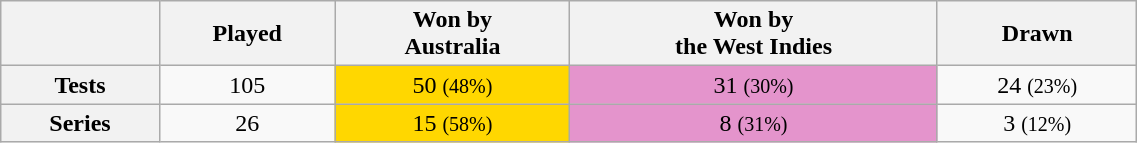<table class=wikitable style="text-align:center;" width=60%>
<tr>
<th></th>
<th scope=row>Played</th>
<th scope=row>Won by<br>Australia</th>
<th scope=row>Won by<br>the West Indies</th>
<th scope=row>Drawn</th>
</tr>
<tr>
<th scope= row>Tests</th>
<td>105</td>
<td bgcolor=gold>50 <small>(48%)</small></td>
<td bgcolor=#E494CC>31 <small>(30%)</small></td>
<td>24 <small>(23%)</small></td>
</tr>
<tr>
<th scope=row>Series</th>
<td>26</td>
<td bgcolor=gold>15 <small>(58%)</small></td>
<td bgcolor=#E494CC>8 <small>(31%)</small></td>
<td>3 <small>(12%)</small></td>
</tr>
</table>
